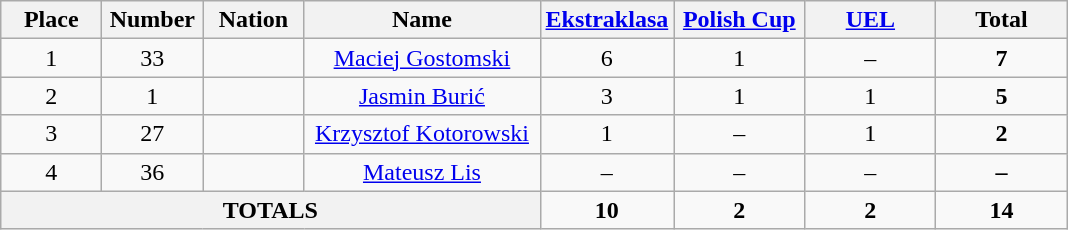<table class="wikitable" style="font-size: 100%; text-align: center;">
<tr>
<th width=60>Place</th>
<th width=60>Number</th>
<th width=60>Nation</th>
<th width=150>Name</th>
<th width=80><a href='#'>Ekstraklasa</a></th>
<th width=80><a href='#'>Polish Cup</a></th>
<th width=80><a href='#'>UEL</a></th>
<th width=80>Total</th>
</tr>
<tr>
<td rowspan="1">1</td>
<td>33</td>
<td></td>
<td><a href='#'>Maciej Gostomski</a></td>
<td>6</td>
<td>1</td>
<td>–</td>
<td rowspan="1"><strong>7</strong></td>
</tr>
<tr>
<td rowspan="1">2</td>
<td>1</td>
<td></td>
<td><a href='#'>Jasmin Burić</a></td>
<td>3</td>
<td>1</td>
<td>1</td>
<td rowspan="1"><strong>5</strong></td>
</tr>
<tr>
<td rowspan="1">3</td>
<td>27</td>
<td></td>
<td><a href='#'>Krzysztof Kotorowski</a></td>
<td>1</td>
<td>–</td>
<td>1</td>
<td rowspan="1"><strong>2</strong></td>
</tr>
<tr>
<td rowspan="1">4</td>
<td>36</td>
<td></td>
<td><a href='#'>Mateusz Lis</a></td>
<td>–</td>
<td>–</td>
<td>–</td>
<td><strong>–</strong></td>
</tr>
<tr>
<th colspan="4">TOTALS</th>
<td><strong>10</strong></td>
<td><strong>2</strong></td>
<td><strong>2</strong></td>
<td><strong>14</strong></td>
</tr>
</table>
